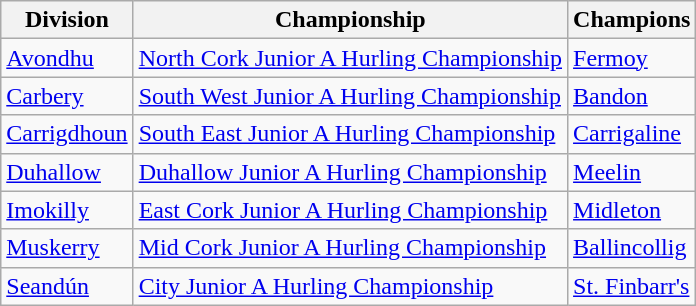<table class="wikitable">
<tr>
<th>Division</th>
<th>Championship</th>
<th>Champions</th>
</tr>
<tr>
<td><a href='#'>Avondhu</a></td>
<td><a href='#'>North Cork Junior A Hurling Championship</a></td>
<td><a href='#'>Fermoy</a></td>
</tr>
<tr>
<td><a href='#'>Carbery</a></td>
<td><a href='#'>South West Junior A Hurling Championship</a></td>
<td><a href='#'>Bandon</a></td>
</tr>
<tr>
<td><a href='#'>Carrigdhoun</a></td>
<td><a href='#'>South East Junior A Hurling Championship</a></td>
<td><a href='#'>Carrigaline</a></td>
</tr>
<tr>
<td><a href='#'>Duhallow</a></td>
<td><a href='#'>Duhallow Junior A Hurling Championship</a></td>
<td><a href='#'>Meelin</a></td>
</tr>
<tr>
<td><a href='#'>Imokilly</a></td>
<td><a href='#'>East Cork Junior A Hurling Championship</a></td>
<td><a href='#'>Midleton</a></td>
</tr>
<tr>
<td><a href='#'>Muskerry</a></td>
<td><a href='#'>Mid Cork Junior A Hurling Championship</a></td>
<td><a href='#'>Ballincollig</a></td>
</tr>
<tr>
<td><a href='#'>Seandún</a></td>
<td><a href='#'>City Junior A Hurling Championship</a></td>
<td><a href='#'>St. Finbarr's</a></td>
</tr>
</table>
